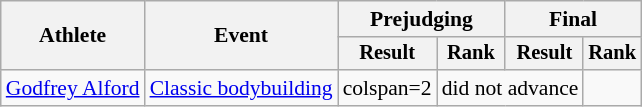<table class=wikitable style="font-size:90%">
<tr>
<th rowspan="2">Athlete</th>
<th rowspan="2">Event</th>
<th colspan="2">Prejudging</th>
<th colspan="2">Final</th>
</tr>
<tr style="font-size:95%">
<th>Result</th>
<th>Rank</th>
<th>Result</th>
<th>Rank</th>
</tr>
<tr align=center>
<td align=left><a href='#'>Godfrey Alford</a></td>
<td align=left><a href='#'>Classic bodybuilding</a></td>
<td>colspan=2 </td>
<td colspan=2>did not advance</td>
</tr>
</table>
